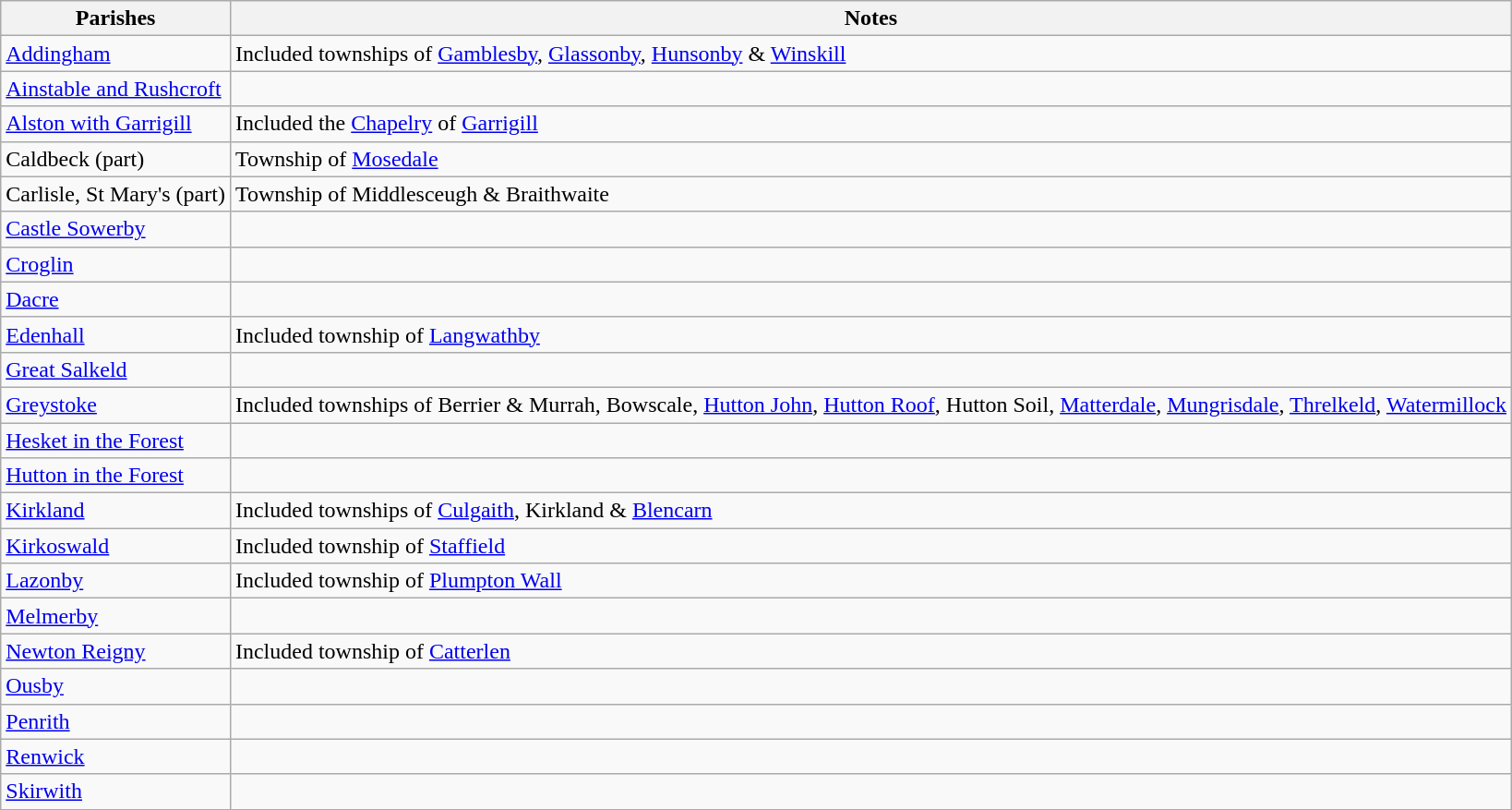<table class="wikitable">
<tr>
<th>Parishes</th>
<th>Notes</th>
</tr>
<tr>
<td><a href='#'>Addingham</a></td>
<td>Included townships of <a href='#'>Gamblesby</a>, <a href='#'>Glassonby</a>, <a href='#'>Hunsonby</a> & <a href='#'>Winskill</a></td>
</tr>
<tr>
<td><a href='#'>Ainstable and Rushcroft</a></td>
<td></td>
</tr>
<tr>
<td><a href='#'>Alston with Garrigill</a></td>
<td>Included the <a href='#'>Chapelry</a> of <a href='#'>Garrigill</a></td>
</tr>
<tr>
<td>Caldbeck (part)</td>
<td>Township of <a href='#'>Mosedale</a></td>
</tr>
<tr>
<td>Carlisle, St Mary's (part)</td>
<td>Township of Middlesceugh & Braithwaite</td>
</tr>
<tr>
<td><a href='#'>Castle Sowerby</a></td>
<td></td>
</tr>
<tr>
<td><a href='#'>Croglin</a></td>
<td></td>
</tr>
<tr>
<td><a href='#'>Dacre</a></td>
<td></td>
</tr>
<tr>
<td><a href='#'>Edenhall</a></td>
<td>Included township of <a href='#'>Langwathby</a></td>
</tr>
<tr>
<td><a href='#'>Great Salkeld</a></td>
<td></td>
</tr>
<tr>
<td><a href='#'>Greystoke</a></td>
<td>Included townships of Berrier & Murrah, Bowscale, <a href='#'>Hutton John</a>, <a href='#'>Hutton Roof</a>, Hutton Soil, <a href='#'>Matterdale</a>, <a href='#'>Mungrisdale</a>, <a href='#'>Threlkeld</a>, <a href='#'>Watermillock</a></td>
</tr>
<tr>
<td><a href='#'>Hesket in the Forest</a></td>
<td></td>
</tr>
<tr>
<td><a href='#'>Hutton in the Forest</a></td>
<td></td>
</tr>
<tr>
<td><a href='#'>Kirkland</a></td>
<td>Included townships of <a href='#'>Culgaith</a>, Kirkland & <a href='#'>Blencarn</a></td>
</tr>
<tr>
<td><a href='#'>Kirkoswald</a></td>
<td>Included township of <a href='#'>Staffield</a></td>
</tr>
<tr>
<td><a href='#'>Lazonby</a></td>
<td>Included township of <a href='#'>Plumpton Wall</a></td>
</tr>
<tr>
<td><a href='#'>Melmerby</a></td>
<td></td>
</tr>
<tr>
<td><a href='#'>Newton Reigny</a></td>
<td>Included township of <a href='#'>Catterlen</a></td>
</tr>
<tr>
<td><a href='#'>Ousby</a></td>
<td></td>
</tr>
<tr>
<td><a href='#'>Penrith</a></td>
<td></td>
</tr>
<tr>
<td><a href='#'>Renwick</a></td>
<td></td>
</tr>
<tr>
<td><a href='#'>Skirwith</a></td>
<td></td>
</tr>
</table>
